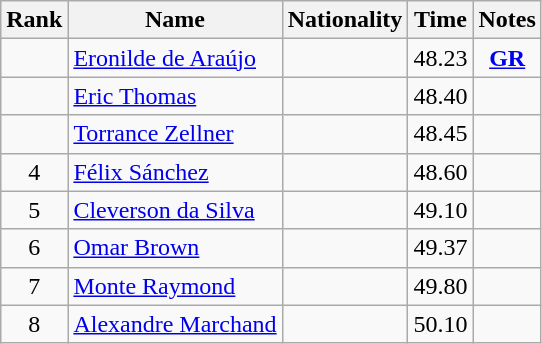<table class="wikitable sortable" style="text-align:center">
<tr>
<th>Rank</th>
<th>Name</th>
<th>Nationality</th>
<th>Time</th>
<th>Notes</th>
</tr>
<tr>
<td></td>
<td align=left><a href='#'>Eronilde de Araújo</a></td>
<td align=left></td>
<td>48.23</td>
<td><strong><a href='#'>GR</a></strong></td>
</tr>
<tr>
<td></td>
<td align=left><a href='#'>Eric Thomas</a></td>
<td align=left></td>
<td>48.40</td>
<td></td>
</tr>
<tr>
<td></td>
<td align=left><a href='#'>Torrance Zellner</a></td>
<td align=left></td>
<td>48.45</td>
<td></td>
</tr>
<tr>
<td>4</td>
<td align=left><a href='#'>Félix Sánchez</a></td>
<td align=left></td>
<td>48.60</td>
<td></td>
</tr>
<tr>
<td>5</td>
<td align=left><a href='#'>Cleverson da Silva</a></td>
<td align=left></td>
<td>49.10</td>
<td></td>
</tr>
<tr>
<td>6</td>
<td align=left><a href='#'>Omar Brown</a></td>
<td align=left></td>
<td>49.37</td>
<td></td>
</tr>
<tr>
<td>7</td>
<td align=left><a href='#'>Monte Raymond</a></td>
<td align=left></td>
<td>49.80</td>
<td></td>
</tr>
<tr>
<td>8</td>
<td align=left><a href='#'>Alexandre Marchand</a></td>
<td align=left></td>
<td>50.10</td>
<td></td>
</tr>
</table>
